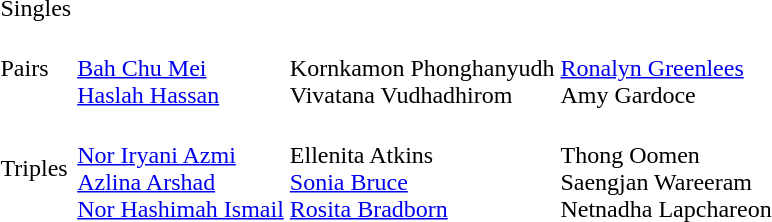<table>
<tr>
<td>Singles</td>
<td></td>
<td></td>
<td></td>
</tr>
<tr>
<td>Pairs</td>
<td> <br><a href='#'>Bah Chu Mei</a><br> <a href='#'>Haslah Hassan</a></td>
<td nowrap> <br> Kornkamon Phonghanyudh <br> Vivatana Vudhadhirom</td>
<td> <br> <a href='#'>Ronalyn Greenlees</a> <br> Amy Gardoce</td>
</tr>
<tr>
<td>Triples</td>
<td nowrap> <br> <a href='#'>Nor Iryani Azmi</a> <br> <a href='#'>Azlina Arshad</a> <br> <a href='#'>Nor Hashimah Ismail</a></td>
<td> <br> Ellenita Atkins <br> <a href='#'>Sonia Bruce</a> <br> <a href='#'>Rosita Bradborn</a></td>
<td nowrap> <br> Thong Oomen <br> Saengjan Wareeram <br> Netnadha Lapchareon</td>
</tr>
</table>
